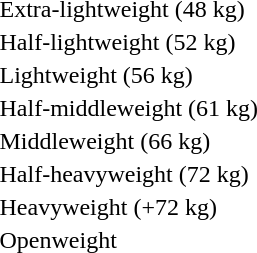<table>
<tr>
<td rowspan=2>Extra-lightweight (48 kg)<br></td>
<td rowspan=2></td>
<td rowspan=2></td>
<td></td>
</tr>
<tr>
<td></td>
</tr>
<tr>
<td rowspan=2>Half-lightweight (52 kg)<br></td>
<td rowspan=2></td>
<td rowspan=2></td>
<td></td>
</tr>
<tr>
<td></td>
</tr>
<tr>
<td rowspan=2>Lightweight (56 kg)<br></td>
<td rowspan=2></td>
<td rowspan=2></td>
<td></td>
</tr>
<tr>
<td></td>
</tr>
<tr>
<td rowspan=2>Half-middleweight (61 kg)<br></td>
<td rowspan=2></td>
<td rowspan=2></td>
<td></td>
</tr>
<tr>
<td></td>
</tr>
<tr>
<td rowspan=2>Middleweight (66 kg)<br></td>
<td rowspan=2></td>
<td rowspan=2></td>
<td></td>
</tr>
<tr>
<td></td>
</tr>
<tr>
<td rowspan=2>Half-heavyweight (72 kg)<br></td>
<td rowspan=2></td>
<td rowspan=2></td>
<td></td>
</tr>
<tr>
<td></td>
</tr>
<tr>
<td rowspan=2>Heavyweight (+72 kg)<br></td>
<td rowspan=2></td>
<td rowspan=2></td>
<td></td>
</tr>
<tr>
<td></td>
</tr>
<tr>
<td rowspan=2>Openweight<br></td>
<td rowspan=2></td>
<td rowspan=2></td>
<td></td>
</tr>
<tr>
<td></td>
</tr>
</table>
